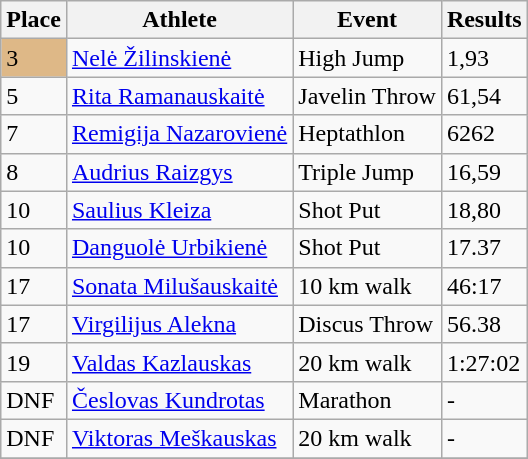<table class="wikitable">
<tr>
<th>Place</th>
<th>Athlete</th>
<th>Event</th>
<th>Results</th>
</tr>
<tr>
<td bgcolor="burlywood">3</td>
<td><a href='#'>Nelė Žilinskienė</a></td>
<td>High Jump</td>
<td>1,93</td>
</tr>
<tr>
<td>5</td>
<td><a href='#'>Rita Ramanauskaitė</a></td>
<td>Javelin Throw</td>
<td>61,54</td>
</tr>
<tr>
<td>7</td>
<td><a href='#'>Remigija Nazarovienė</a></td>
<td>Heptathlon</td>
<td>6262</td>
</tr>
<tr>
<td>8</td>
<td><a href='#'>Audrius Raizgys</a></td>
<td>Triple Jump</td>
<td>16,59</td>
</tr>
<tr>
<td>10</td>
<td><a href='#'>Saulius Kleiza</a></td>
<td>Shot Put</td>
<td>18,80</td>
</tr>
<tr>
<td>10</td>
<td><a href='#'>Danguolė Urbikienė</a></td>
<td>Shot Put</td>
<td>17.37</td>
</tr>
<tr>
<td>17</td>
<td><a href='#'>Sonata Milušauskaitė</a></td>
<td>10 km walk</td>
<td>46:17</td>
</tr>
<tr>
<td>17</td>
<td><a href='#'>Virgilijus Alekna</a></td>
<td>Discus Throw</td>
<td>56.38</td>
</tr>
<tr>
<td>19</td>
<td><a href='#'>Valdas Kazlauskas</a></td>
<td>20 km walk</td>
<td>1:27:02</td>
</tr>
<tr>
<td>DNF</td>
<td><a href='#'>Česlovas Kundrotas</a></td>
<td>Marathon</td>
<td>-</td>
</tr>
<tr>
<td>DNF</td>
<td><a href='#'>Viktoras Meškauskas</a></td>
<td>20 km walk</td>
<td>-</td>
</tr>
<tr>
</tr>
</table>
